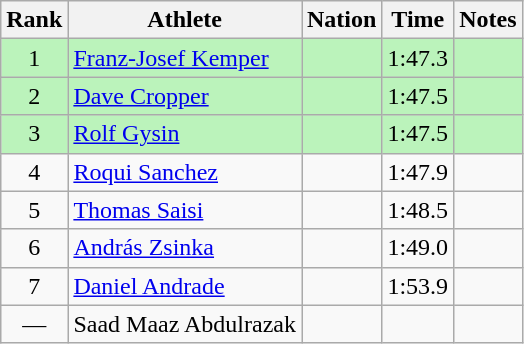<table class="wikitable sortable" style="text-align:center">
<tr>
<th>Rank</th>
<th>Athlete</th>
<th>Nation</th>
<th>Time</th>
<th>Notes</th>
</tr>
<tr style="background:#bbf3bb;">
<td>1</td>
<td align=left><a href='#'>Franz-Josef Kemper</a></td>
<td align=left></td>
<td>1:47.3</td>
<td></td>
</tr>
<tr style="background:#bbf3bb;">
<td>2</td>
<td align=left><a href='#'>Dave Cropper</a></td>
<td align=left></td>
<td>1:47.5</td>
<td></td>
</tr>
<tr style="background:#bbf3bb;">
<td>3</td>
<td align=left><a href='#'>Rolf Gysin</a></td>
<td align=left></td>
<td>1:47.5</td>
<td></td>
</tr>
<tr>
<td>4</td>
<td align=left><a href='#'>Roqui Sanchez</a></td>
<td align=left></td>
<td>1:47.9</td>
<td></td>
</tr>
<tr>
<td>5</td>
<td align=left><a href='#'>Thomas Saisi</a></td>
<td align=left></td>
<td>1:48.5</td>
<td></td>
</tr>
<tr>
<td>6</td>
<td align=left><a href='#'>András Zsinka</a></td>
<td align=left></td>
<td>1:49.0</td>
<td></td>
</tr>
<tr>
<td>7</td>
<td align=left><a href='#'>Daniel Andrade</a></td>
<td align=left></td>
<td>1:53.9</td>
<td></td>
</tr>
<tr>
<td data-sort-value=8>—</td>
<td align=left>Saad Maaz Abdulrazak</td>
<td align=left></td>
<td></td>
<td></td>
</tr>
</table>
